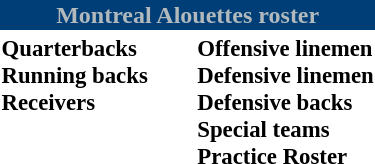<table class="toccolours" style="text-align: left;">
<tr>
<th colspan="7" style="background-color: #003E77; color:#B1B9BC; text-align:center"><strong>Montreal Alouettes roster</strong></th>
</tr>
<tr>
<td style="font-size: 95%;" valign="top"><strong>Quarterbacks</strong><br><strong>Running backs</strong><br><strong>Receivers</strong></td>
<td style="width: 25px;"></td>
<td style="font-size: 95%;" valign="top"><strong>Offensive linemen</strong><br><strong>Defensive linemen</strong><br><strong>Defensive backs</strong><br><strong>Special teams</strong><br><strong>Practice Roster</strong></td>
</tr>
<tr>
</tr>
</table>
